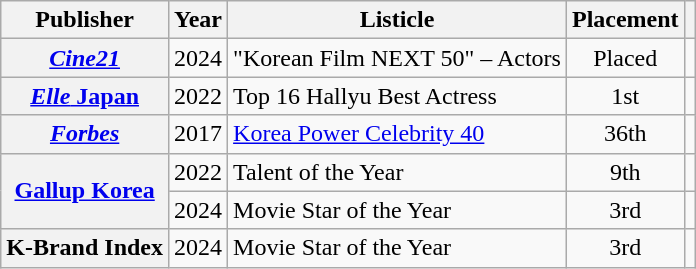<table class="wikitable plainrowheaders sortable" style="text-align:center">
<tr>
<th scope="col">Publisher</th>
<th scope="col">Year</th>
<th scope="col">Listicle</th>
<th scope="col">Placement</th>
<th scope="col" class="unsortable"></th>
</tr>
<tr>
<th scope="row"><em><a href='#'>Cine21</a></em></th>
<td>2024</td>
<td style="text-align:left">"Korean Film NEXT 50" – Actors</td>
<td>Placed</td>
<td></td>
</tr>
<tr>
<th scope="row"><a href='#'><em>Elle</em> Japan</a></th>
<td>2022</td>
<td style="text-align:left">Top 16 Hallyu Best Actress</td>
<td>1st</td>
<td></td>
</tr>
<tr>
<th scope="row"><em><a href='#'>Forbes</a></em></th>
<td>2017</td>
<td style="text-align:left"><a href='#'>Korea Power Celebrity 40</a></td>
<td>36th</td>
<td></td>
</tr>
<tr>
<th scope="row" rowspan="2"><a href='#'>Gallup Korea</a></th>
<td>2022</td>
<td style="text-align:left">Talent of the Year</td>
<td>9th</td>
<td></td>
</tr>
<tr>
<td>2024</td>
<td style="text-align:left">Movie Star of the Year</td>
<td>3rd</td>
<td></td>
</tr>
<tr>
<th scope="row">K-Brand Index</th>
<td>2024</td>
<td style="text-align:left">Movie Star of the Year</td>
<td>3rd</td>
<td></td>
</tr>
</table>
